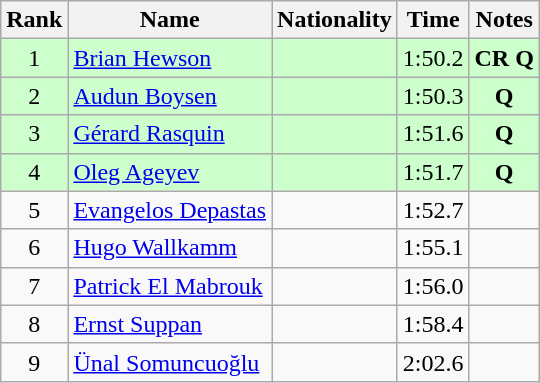<table class="wikitable sortable" style="text-align:center">
<tr>
<th>Rank</th>
<th>Name</th>
<th>Nationality</th>
<th>Time</th>
<th>Notes</th>
</tr>
<tr bgcolor=ccffcc>
<td>1</td>
<td align=left><a href='#'>Brian Hewson</a></td>
<td align=left></td>
<td>1:50.2</td>
<td><strong>CR Q</strong></td>
</tr>
<tr bgcolor=ccffcc>
<td>2</td>
<td align=left><a href='#'>Audun Boysen</a></td>
<td align=left></td>
<td>1:50.3</td>
<td><strong>Q</strong></td>
</tr>
<tr bgcolor=ccffcc>
<td>3</td>
<td align=left><a href='#'>Gérard Rasquin</a></td>
<td align=left></td>
<td>1:51.6</td>
<td><strong>Q</strong></td>
</tr>
<tr bgcolor=ccffcc>
<td>4</td>
<td align=left><a href='#'>Oleg Ageyev</a></td>
<td align=left></td>
<td>1:51.7</td>
<td><strong>Q</strong></td>
</tr>
<tr>
<td>5</td>
<td align=left><a href='#'>Evangelos Depastas</a></td>
<td align=left></td>
<td>1:52.7</td>
<td></td>
</tr>
<tr>
<td>6</td>
<td align=left><a href='#'>Hugo Wallkamm</a></td>
<td align=left></td>
<td>1:55.1</td>
<td></td>
</tr>
<tr>
<td>7</td>
<td align=left><a href='#'>Patrick El Mabrouk</a></td>
<td align=left></td>
<td>1:56.0</td>
<td></td>
</tr>
<tr>
<td>8</td>
<td align=left><a href='#'>Ernst Suppan</a></td>
<td align=left></td>
<td>1:58.4</td>
<td></td>
</tr>
<tr>
<td>9</td>
<td align=left><a href='#'>Ünal Somuncuoğlu</a></td>
<td align=left></td>
<td>2:02.6</td>
<td></td>
</tr>
</table>
